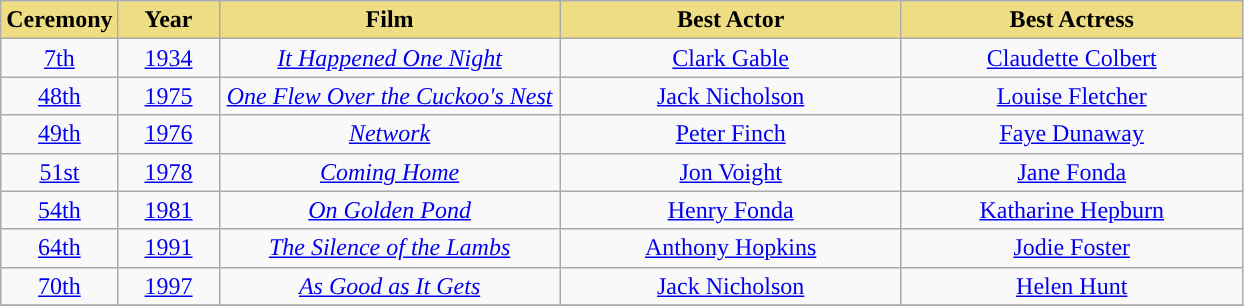<table class="wikitable sortable" style="text-align: center">
<tr>
<th style="background-color:#EEDD82; width:060px;">Ceremony</th>
<th style="background-color:#EEDD82; width:060px;">Year</th>
<th style="background-color:#EEDD82; width:220px;">Film</th>
<th style="background-color:#EEDD82; width:220px;">Best Actor</th>
<th style="background-color:#EEDD82; width:220px;">Best Actress</th>
</tr>
<tr>
<td><a href='#'>7th</a></td>
<td><a href='#'>1934</a></td>
<td><em><a href='#'>It Happened One Night</a></em></td>
<td><a href='#'>Clark Gable</a></td>
<td><a href='#'>Claudette Colbert</a></td>
</tr>
<tr>
<td><a href='#'>48th</a></td>
<td><a href='#'>1975</a></td>
<td><em><a href='#'>One Flew Over the Cuckoo's Nest</a></em></td>
<td><a href='#'>Jack Nicholson</a></td>
<td><a href='#'>Louise Fletcher</a></td>
</tr>
<tr>
<td><a href='#'>49th</a></td>
<td><a href='#'>1976</a></td>
<td><em><a href='#'>Network</a></em></td>
<td><a href='#'>Peter Finch</a></td>
<td><a href='#'>Faye Dunaway</a></td>
</tr>
<tr>
<td><a href='#'>51st</a></td>
<td><a href='#'>1978</a></td>
<td><em><a href='#'>Coming Home</a></em></td>
<td><a href='#'>Jon Voight</a></td>
<td><a href='#'>Jane Fonda</a></td>
</tr>
<tr>
<td><a href='#'>54th</a></td>
<td><a href='#'>1981</a></td>
<td><em><a href='#'>On Golden Pond</a></em></td>
<td><a href='#'>Henry Fonda</a></td>
<td><a href='#'>Katharine Hepburn</a></td>
</tr>
<tr>
<td><a href='#'>64th</a></td>
<td><a href='#'>1991</a></td>
<td><em><a href='#'>The Silence of the Lambs</a></em></td>
<td><a href='#'>Anthony Hopkins</a></td>
<td><a href='#'>Jodie Foster</a></td>
</tr>
<tr>
<td><a href='#'>70th</a></td>
<td><a href='#'>1997</a></td>
<td><em><a href='#'>As Good as It Gets</a></em></td>
<td><a href='#'>Jack Nicholson</a></td>
<td><a href='#'>Helen Hunt</a></td>
</tr>
<tr>
</tr>
</table>
